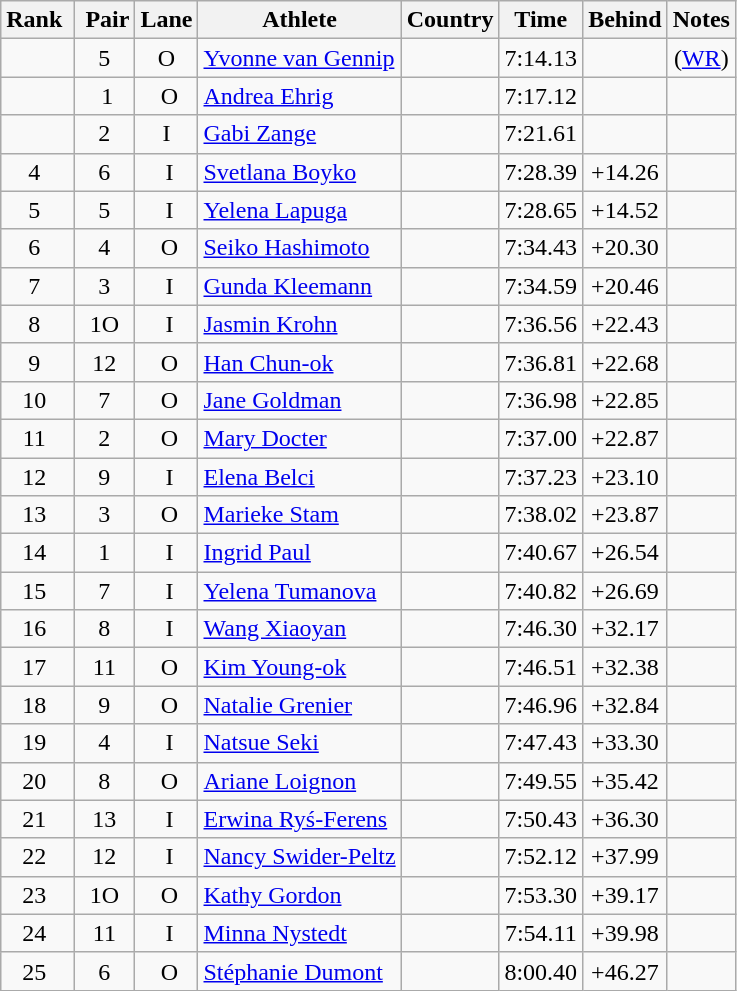<table class="wikitable sortable" style="text-align:center">
<tr>
<th>Rank </th>
<th> Pair</th>
<th>Lane</th>
<th>Athlete</th>
<th>Country</th>
<th>Time</th>
<th>Behind</th>
<th>Notes</th>
</tr>
<tr>
<td></td>
<td>5</td>
<td>O</td>
<td align=left><a href='#'>Yvonne van Gennip</a></td>
<td align=left></td>
<td>7:14.13</td>
<td></td>
<td>(<a href='#'>WR</a>)</td>
</tr>
<tr>
<td> </td>
<td>  1 </td>
<td> O</td>
<td align=left><a href='#'>Andrea Ehrig</a></td>
<td align=left></td>
<td>7:17.12</td>
<td></td>
<td></td>
</tr>
<tr>
<td> </td>
<td> 2 </td>
<td>I</td>
<td align=left><a href='#'>Gabi Zange</a></td>
<td align=left></td>
<td>7:21.61</td>
<td></td>
<td></td>
</tr>
<tr>
<td>4 </td>
<td> 6 </td>
<td> I</td>
<td align=left><a href='#'>Svetlana Boyko</a></td>
<td align=left></td>
<td>7:28.39</td>
<td>+14.26</td>
<td></td>
</tr>
<tr>
<td>5 </td>
<td> 5 </td>
<td> I</td>
<td align=left><a href='#'>Yelena Lapuga</a></td>
<td align=left></td>
<td>7:28.65</td>
<td>+14.52</td>
<td></td>
</tr>
<tr>
<td>6 </td>
<td> 4 </td>
<td> O</td>
<td align=left><a href='#'>Seiko Hashimoto</a></td>
<td align=left></td>
<td>7:34.43</td>
<td>+20.30</td>
<td></td>
</tr>
<tr>
<td>7 </td>
<td> 3 </td>
<td> I</td>
<td align=left><a href='#'>Gunda Kleemann</a></td>
<td align=left></td>
<td>7:34.59</td>
<td>+20.46</td>
<td></td>
</tr>
<tr>
<td>8 </td>
<td> 1O </td>
<td> I</td>
<td align=left><a href='#'>Jasmin Krohn</a></td>
<td align=left></td>
<td>7:36.56</td>
<td>+22.43</td>
<td></td>
</tr>
<tr>
<td>9 </td>
<td> 12 </td>
<td> O</td>
<td align=left><a href='#'>Han Chun-ok</a></td>
<td align=left></td>
<td>7:36.81</td>
<td>+22.68</td>
<td></td>
</tr>
<tr>
<td>10 </td>
<td> 7 </td>
<td> O</td>
<td align=left><a href='#'>Jane Goldman</a></td>
<td align=left></td>
<td>7:36.98</td>
<td>+22.85</td>
<td></td>
</tr>
<tr>
<td>11 </td>
<td> 2 </td>
<td> O</td>
<td align=left><a href='#'>Mary Docter</a></td>
<td align=left></td>
<td>7:37.00</td>
<td>+22.87</td>
<td></td>
</tr>
<tr>
<td>12 </td>
<td> 9 </td>
<td> I</td>
<td align=left><a href='#'>Elena Belci</a></td>
<td align=left></td>
<td>7:37.23</td>
<td>+23.10</td>
<td></td>
</tr>
<tr>
<td>13 </td>
<td> 3 </td>
<td> O</td>
<td align=left><a href='#'>Marieke Stam</a></td>
<td align=left></td>
<td>7:38.02</td>
<td>+23.87</td>
<td></td>
</tr>
<tr>
<td>14 </td>
<td> 1 </td>
<td> I</td>
<td align=left><a href='#'>Ingrid Paul</a></td>
<td align=left></td>
<td>7:40.67</td>
<td>+26.54</td>
<td></td>
</tr>
<tr>
<td>15 </td>
<td> 7 </td>
<td> I</td>
<td align=left><a href='#'>Yelena Tumanova</a></td>
<td align=left></td>
<td>7:40.82</td>
<td>+26.69</td>
<td></td>
</tr>
<tr>
<td>16 </td>
<td> 8 </td>
<td> I</td>
<td align=left><a href='#'>Wang Xiaoyan</a></td>
<td align=left></td>
<td>7:46.30</td>
<td>+32.17</td>
<td></td>
</tr>
<tr>
<td>17 </td>
<td> 11 </td>
<td> O</td>
<td align=left><a href='#'>Kim Young-ok</a></td>
<td align=left></td>
<td>7:46.51</td>
<td>+32.38</td>
<td></td>
</tr>
<tr>
<td>18 </td>
<td> 9 </td>
<td> O</td>
<td align=left><a href='#'>Natalie Grenier</a></td>
<td align=left></td>
<td>7:46.96</td>
<td>+32.84</td>
<td></td>
</tr>
<tr>
<td>19 </td>
<td> 4 </td>
<td> I</td>
<td align=left><a href='#'>Natsue Seki</a></td>
<td align=left></td>
<td>7:47.43</td>
<td>+33.30</td>
<td></td>
</tr>
<tr>
<td>20 </td>
<td> 8 </td>
<td> O</td>
<td align=left><a href='#'>Ariane Loignon</a></td>
<td align=left></td>
<td>7:49.55</td>
<td>+35.42</td>
<td></td>
</tr>
<tr>
<td>21 </td>
<td> 13 </td>
<td> I</td>
<td align=left><a href='#'>Erwina Ryś-Ferens</a></td>
<td align=left></td>
<td>7:50.43</td>
<td>+36.30</td>
<td></td>
</tr>
<tr>
<td>22 </td>
<td> 12 </td>
<td> I</td>
<td align=left><a href='#'>Nancy Swider-Peltz</a></td>
<td align=left></td>
<td>7:52.12</td>
<td>+37.99</td>
<td></td>
</tr>
<tr>
<td>23 </td>
<td> 1O </td>
<td> O</td>
<td align=left><a href='#'>Kathy Gordon</a></td>
<td align=left></td>
<td>7:53.30</td>
<td>+39.17</td>
<td></td>
</tr>
<tr>
<td>24 </td>
<td> 11 </td>
<td> I</td>
<td align=left><a href='#'>Minna Nystedt</a></td>
<td align=left></td>
<td>7:54.11</td>
<td>+39.98</td>
<td></td>
</tr>
<tr>
<td>25 </td>
<td> 6 </td>
<td> O</td>
<td align=left><a href='#'>Stéphanie Dumont</a></td>
<td align=left></td>
<td>8:00.40</td>
<td>+46.27</td>
<td></td>
</tr>
</table>
